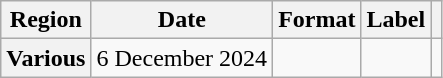<table class="wikitable plainrowheaders">
<tr>
<th scope="col">Region</th>
<th scope="col">Date</th>
<th scope="col">Format</th>
<th scope="col">Label</th>
<th scope="col"></th>
</tr>
<tr>
<th scope="row">Various</th>
<td>6 December 2024</td>
<td></td>
<td></td>
<td align="center"></td>
</tr>
</table>
